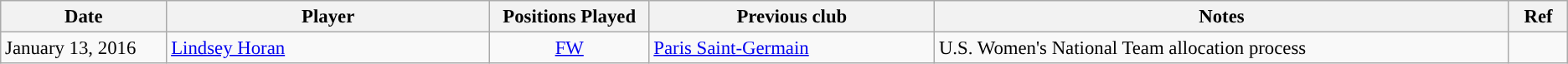<table class="wikitable" style="text-align:left; font-size:95%;">
<tr>
<th style="width:125px;">Date</th>
<th style="width:250px;">Player</th>
<th style="width:120px;">Positions Played</th>
<th style="width:220px;">Previous club</th>
<th style="width:450px;">Notes</th>
<th style="width:40px;">Ref</th>
</tr>
<tr>
<td>January 13, 2016</td>
<td> <a href='#'>Lindsey Horan</a></td>
<td style="text-align:center;"><a href='#'>FW</a></td>
<td> <a href='#'>Paris Saint-Germain</a></td>
<td>U.S. Women's National Team allocation process</td>
<td></td>
</tr>
</table>
